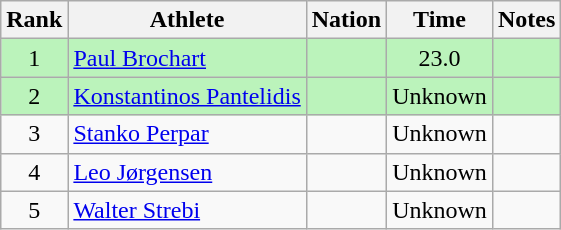<table class="wikitable sortable" style="text-align:center">
<tr>
<th>Rank</th>
<th>Athlete</th>
<th>Nation</th>
<th>Time</th>
<th>Notes</th>
</tr>
<tr bgcolor=bbf3bb>
<td>1</td>
<td align="left"><a href='#'>Paul Brochart</a></td>
<td align="left"></td>
<td>23.0</td>
<td></td>
</tr>
<tr bgcolor=bbf3bb>
<td>2</td>
<td align="left"><a href='#'>Konstantinos Pantelidis</a></td>
<td align="left"></td>
<td data-sort-value=30.0>Unknown</td>
<td></td>
</tr>
<tr>
<td>3</td>
<td align="left"><a href='#'>Stanko Perpar</a></td>
<td align="left"></td>
<td data-sort-value=30.0>Unknown</td>
<td></td>
</tr>
<tr>
<td>4</td>
<td align="left"><a href='#'>Leo Jørgensen</a></td>
<td align="left"></td>
<td data-sort-value=30.0>Unknown</td>
<td></td>
</tr>
<tr>
<td>5</td>
<td align="left"><a href='#'>Walter Strebi</a></td>
<td align="left"></td>
<td data-sort-value=30.0>Unknown</td>
<td></td>
</tr>
</table>
